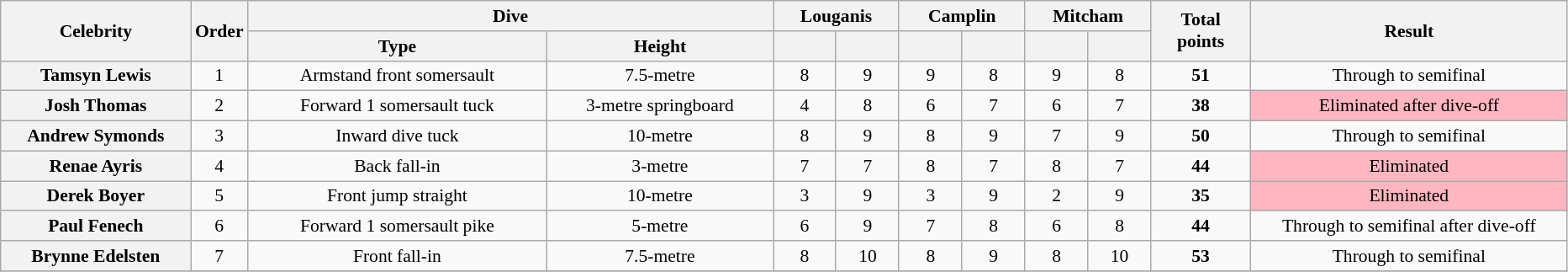<table class="wikitable plainrowheaders" style="text-align:center; font-size:90%;">
<tr>
<th scope="col" style="width:10em;" rowspan="2">Celebrity</th>
<th scope="col" rowspan="2">Order</th>
<th colspan="2">Dive</th>
<th scope="col" colspan="2">Louganis</th>
<th scope="col" colspan="2">Camplin</th>
<th scope="col" colspan="2">Mitcham</th>
<th scope="col" style="width:5em;" rowspan="2">Total<br>points</th>
<th scope="col" style="width:17em;" rowspan="2">Result</th>
</tr>
<tr>
<th scope="col" style="width:16em;">Type</th>
<th scope="col" style="width:12em;">Height</th>
<th scope="col" style="width:3em;"></th>
<th scope="col" style="width:3em;"></th>
<th scope="col" style="width:3em;"></th>
<th scope="col" style="width:3em;"></th>
<th scope="col" style="width:3em;"></th>
<th scope="col" style="width:3em;"></th>
</tr>
<tr>
<th scope="row">Tamsyn Lewis</th>
<td>1</td>
<td>Armstand front somersault</td>
<td>7.5-metre</td>
<td>8</td>
<td>9</td>
<td>9</td>
<td>8</td>
<td>9</td>
<td>8</td>
<td><strong>51</strong></td>
<td>Through to semifinal</td>
</tr>
<tr>
<th scope="row">Josh Thomas</th>
<td>2</td>
<td>Forward 1 somersault tuck</td>
<td>3-metre springboard</td>
<td>4</td>
<td>8</td>
<td>6</td>
<td>7</td>
<td>6</td>
<td>7</td>
<td><strong>38</strong></td>
<td style="background:lightpink;">Eliminated after dive-off</td>
</tr>
<tr>
<th scope="row">Andrew Symonds</th>
<td>3</td>
<td>Inward dive tuck</td>
<td>10-metre</td>
<td>8</td>
<td>9</td>
<td>8</td>
<td>9</td>
<td>7</td>
<td>9</td>
<td><strong>50</strong></td>
<td>Through to semifinal</td>
</tr>
<tr>
<th scope="row">Renae Ayris</th>
<td>4</td>
<td>Back fall-in</td>
<td>3-metre</td>
<td>7</td>
<td>7</td>
<td>8</td>
<td>7</td>
<td>8</td>
<td>7</td>
<td><strong>44</strong></td>
<td style="background:lightpink;">Eliminated</td>
</tr>
<tr>
<th scope="row">Derek Boyer</th>
<td>5</td>
<td>Front jump straight</td>
<td>10-metre</td>
<td>3</td>
<td>9</td>
<td>3</td>
<td>9</td>
<td>2</td>
<td>9</td>
<td><strong>35</strong></td>
<td style="background:lightpink;">Eliminated</td>
</tr>
<tr>
<th scope="row">Paul Fenech</th>
<td>6</td>
<td>Forward 1 somersault pike</td>
<td>5-metre</td>
<td>6</td>
<td>9</td>
<td>7</td>
<td>8</td>
<td>6</td>
<td>8</td>
<td><strong>44</strong></td>
<td>Through to semifinal after dive-off</td>
</tr>
<tr>
<th scope="row">Brynne Edelsten</th>
<td>7</td>
<td>Front fall-in</td>
<td>7.5-metre</td>
<td>8</td>
<td>10</td>
<td>8</td>
<td>9</td>
<td>8</td>
<td>10</td>
<td><strong>53</strong></td>
<td>Through to semifinal</td>
</tr>
<tr>
</tr>
</table>
